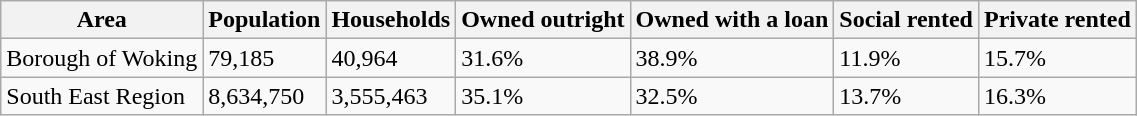<table class="wikitable">
<tr>
<th>Area</th>
<th>Population</th>
<th>Households</th>
<th>Owned outright</th>
<th>Owned with a loan</th>
<th>Social rented</th>
<th>Private rented</th>
</tr>
<tr>
<td>Borough of Woking</td>
<td>79,185</td>
<td>40,964</td>
<td>31.6%</td>
<td>38.9%</td>
<td>11.9%</td>
<td>15.7%</td>
</tr>
<tr>
<td>South East Region</td>
<td>8,634,750</td>
<td>3,555,463</td>
<td>35.1%</td>
<td>32.5%</td>
<td>13.7%</td>
<td>16.3%</td>
</tr>
</table>
